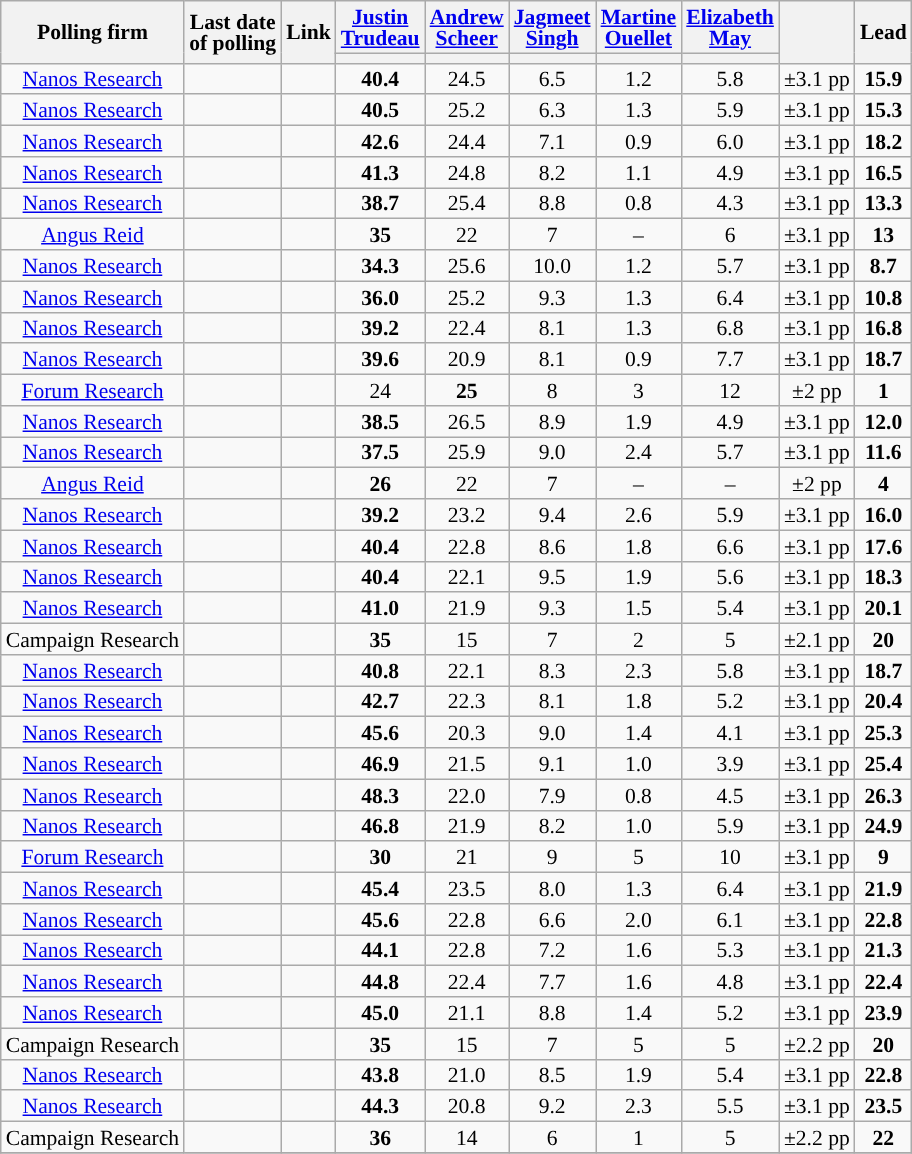<table class="wikitable sortable mw-datatable" style="text-align:center;font-size:90%;line-height:14px;">
<tr>
<th rowspan="2">Polling firm</th>
<th rowspan="2">Last date<br>of polling</th>
<th rowspan="2">Link</th>
<th class="unsortable" style="width:40px;"><a href='#'>Justin Trudeau</a></th>
<th class="unsortable" style="width:40px;"><a href='#'>Andrew Scheer</a></th>
<th class="unsortable" style="width:40px;"><a href='#'>Jagmeet Singh</a></th>
<th class="unsortable" style="width:40px;"><a href='#'>Martine Ouellet</a></th>
<th class="unsortable" style="width:40px;"><a href='#'>Elizabeth May</a></th>
<th rowspan="2"></th>
<th rowspan="2">Lead</th>
</tr>
<tr style="background:#e9e9e9;">
<th style="background-color:"></th>
<th style="background-color:"></th>
<th style="background-color:"></th>
<th style="background-color:"></th>
<th style="background-color:"></th>
</tr>
<tr>
<td><a href='#'>Nanos Research</a></td>
<td></td>
<td></td>
<td><strong>40.4</strong></td>
<td>24.5</td>
<td>6.5</td>
<td>1.2</td>
<td>5.8</td>
<td>±3.1 pp</td>
<td><strong>15.9</strong></td>
</tr>
<tr>
<td><a href='#'>Nanos Research</a></td>
<td></td>
<td></td>
<td><strong>40.5</strong></td>
<td>25.2</td>
<td>6.3</td>
<td>1.3</td>
<td>5.9</td>
<td>±3.1 pp</td>
<td><strong>15.3</strong></td>
</tr>
<tr>
<td><a href='#'>Nanos Research</a></td>
<td></td>
<td></td>
<td><strong>42.6</strong></td>
<td>24.4</td>
<td>7.1</td>
<td>0.9</td>
<td>6.0</td>
<td>±3.1 pp</td>
<td><strong>18.2</strong></td>
</tr>
<tr>
<td><a href='#'>Nanos Research</a></td>
<td></td>
<td></td>
<td><strong>41.3</strong></td>
<td>24.8</td>
<td>8.2</td>
<td>1.1</td>
<td>4.9</td>
<td>±3.1 pp</td>
<td><strong>16.5</strong></td>
</tr>
<tr>
<td><a href='#'>Nanos Research</a></td>
<td></td>
<td></td>
<td><strong>38.7</strong></td>
<td>25.4</td>
<td>8.8</td>
<td>0.8</td>
<td>4.3</td>
<td>±3.1 pp</td>
<td><strong>13.3</strong></td>
</tr>
<tr>
<td><a href='#'>Angus Reid</a></td>
<td></td>
<td></td>
<td><strong>35</strong></td>
<td>22</td>
<td>7</td>
<td>–</td>
<td>6</td>
<td>±3.1 pp</td>
<td><strong>13</strong></td>
</tr>
<tr>
<td><a href='#'>Nanos Research</a></td>
<td></td>
<td></td>
<td><strong>34.3</strong></td>
<td>25.6</td>
<td>10.0</td>
<td>1.2</td>
<td>5.7</td>
<td>±3.1 pp</td>
<td><strong>8.7</strong></td>
</tr>
<tr>
<td><a href='#'>Nanos Research</a></td>
<td></td>
<td></td>
<td><strong>36.0</strong></td>
<td>25.2</td>
<td>9.3</td>
<td>1.3</td>
<td>6.4</td>
<td>±3.1 pp</td>
<td><strong>10.8</strong></td>
</tr>
<tr>
<td><a href='#'>Nanos Research</a></td>
<td></td>
<td></td>
<td><strong>39.2</strong></td>
<td>22.4</td>
<td>8.1</td>
<td>1.3</td>
<td>6.8</td>
<td>±3.1 pp</td>
<td><strong>16.8</strong></td>
</tr>
<tr>
<td><a href='#'>Nanos Research</a></td>
<td></td>
<td></td>
<td><strong>39.6</strong></td>
<td>20.9</td>
<td>8.1</td>
<td>0.9</td>
<td>7.7</td>
<td>±3.1 pp</td>
<td><strong>18.7</strong></td>
</tr>
<tr>
<td><a href='#'>Forum Research</a></td>
<td></td>
<td></td>
<td>24</td>
<td><strong>25</strong></td>
<td>8</td>
<td>3</td>
<td>12</td>
<td>±2 pp</td>
<td><strong>1</strong></td>
</tr>
<tr>
<td><a href='#'>Nanos Research</a></td>
<td></td>
<td></td>
<td><strong>38.5</strong></td>
<td>26.5</td>
<td>8.9</td>
<td>1.9</td>
<td>4.9</td>
<td>±3.1 pp</td>
<td><strong>12.0</strong></td>
</tr>
<tr>
<td><a href='#'>Nanos Research</a></td>
<td></td>
<td></td>
<td><strong>37.5</strong></td>
<td>25.9</td>
<td>9.0</td>
<td>2.4</td>
<td>5.7</td>
<td>±3.1 pp</td>
<td><strong>11.6</strong></td>
</tr>
<tr>
<td><a href='#'>Angus Reid</a></td>
<td></td>
<td></td>
<td><strong>26</strong></td>
<td>22</td>
<td>7</td>
<td>–</td>
<td>–</td>
<td>±2 pp</td>
<td><strong>4</strong></td>
</tr>
<tr>
<td><a href='#'>Nanos Research</a></td>
<td></td>
<td></td>
<td><strong>39.2</strong></td>
<td>23.2</td>
<td>9.4</td>
<td>2.6</td>
<td>5.9</td>
<td>±3.1 pp</td>
<td><strong>16.0</strong></td>
</tr>
<tr>
<td><a href='#'>Nanos Research</a></td>
<td></td>
<td></td>
<td><strong>40.4</strong></td>
<td>22.8</td>
<td>8.6</td>
<td>1.8</td>
<td>6.6</td>
<td>±3.1 pp</td>
<td><strong>17.6</strong></td>
</tr>
<tr>
<td><a href='#'>Nanos Research</a></td>
<td></td>
<td></td>
<td><strong>40.4</strong></td>
<td>22.1</td>
<td>9.5</td>
<td>1.9</td>
<td>5.6</td>
<td>±3.1 pp</td>
<td><strong>18.3</strong></td>
</tr>
<tr>
<td><a href='#'>Nanos Research</a></td>
<td></td>
<td></td>
<td><strong>41.0</strong></td>
<td>21.9</td>
<td>9.3</td>
<td>1.5</td>
<td>5.4</td>
<td>±3.1 pp</td>
<td><strong>20.1</strong></td>
</tr>
<tr>
<td>Campaign Research</td>
<td></td>
<td></td>
<td><strong>35</strong></td>
<td>15</td>
<td>7</td>
<td>2</td>
<td>5</td>
<td>±2.1 pp</td>
<td><strong>20</strong></td>
</tr>
<tr>
<td><a href='#'>Nanos Research</a></td>
<td></td>
<td></td>
<td><strong>40.8</strong></td>
<td>22.1</td>
<td>8.3</td>
<td>2.3</td>
<td>5.8</td>
<td>±3.1 pp</td>
<td><strong>18.7</strong></td>
</tr>
<tr>
<td><a href='#'>Nanos Research</a></td>
<td></td>
<td></td>
<td><strong>42.7</strong></td>
<td>22.3</td>
<td>8.1</td>
<td>1.8</td>
<td>5.2</td>
<td>±3.1 pp</td>
<td><strong>20.4</strong></td>
</tr>
<tr>
<td><a href='#'>Nanos Research</a></td>
<td></td>
<td></td>
<td><strong>45.6</strong></td>
<td>20.3</td>
<td>9.0</td>
<td>1.4</td>
<td>4.1</td>
<td>±3.1 pp</td>
<td><strong>25.3</strong></td>
</tr>
<tr>
<td><a href='#'>Nanos Research</a></td>
<td></td>
<td></td>
<td><strong>46.9</strong></td>
<td>21.5</td>
<td>9.1</td>
<td>1.0</td>
<td>3.9</td>
<td>±3.1 pp</td>
<td><strong>25.4</strong></td>
</tr>
<tr>
<td><a href='#'>Nanos Research</a></td>
<td></td>
<td></td>
<td><strong>48.3</strong></td>
<td>22.0</td>
<td>7.9</td>
<td>0.8</td>
<td>4.5</td>
<td>±3.1 pp</td>
<td><strong>26.3</strong></td>
</tr>
<tr>
<td><a href='#'>Nanos Research</a></td>
<td></td>
<td></td>
<td><strong>46.8</strong></td>
<td>21.9</td>
<td>8.2</td>
<td>1.0</td>
<td>5.9</td>
<td>±3.1 pp</td>
<td><strong>24.9</strong></td>
</tr>
<tr>
<td><a href='#'>Forum Research</a></td>
<td></td>
<td></td>
<td><strong>30</strong></td>
<td>21</td>
<td>9</td>
<td>5</td>
<td>10</td>
<td>±3.1 pp</td>
<td><strong>9</strong></td>
</tr>
<tr>
<td><a href='#'>Nanos Research</a></td>
<td></td>
<td></td>
<td><strong>45.4</strong></td>
<td>23.5</td>
<td>8.0</td>
<td>1.3</td>
<td>6.4</td>
<td>±3.1 pp</td>
<td><strong>21.9</strong></td>
</tr>
<tr>
<td><a href='#'>Nanos Research</a></td>
<td></td>
<td></td>
<td><strong>45.6</strong></td>
<td>22.8</td>
<td>6.6</td>
<td>2.0</td>
<td>6.1</td>
<td>±3.1 pp</td>
<td><strong>22.8</strong></td>
</tr>
<tr>
<td><a href='#'>Nanos Research</a></td>
<td></td>
<td></td>
<td><strong>44.1</strong></td>
<td>22.8</td>
<td>7.2</td>
<td>1.6</td>
<td>5.3</td>
<td>±3.1 pp</td>
<td><strong>21.3</strong></td>
</tr>
<tr>
<td><a href='#'>Nanos Research</a></td>
<td></td>
<td></td>
<td><strong>44.8</strong></td>
<td>22.4</td>
<td>7.7</td>
<td>1.6</td>
<td>4.8</td>
<td>±3.1 pp</td>
<td><strong>22.4</strong></td>
</tr>
<tr>
<td><a href='#'>Nanos Research</a></td>
<td></td>
<td></td>
<td><strong>45.0</strong></td>
<td>21.1</td>
<td>8.8</td>
<td>1.4</td>
<td>5.2</td>
<td>±3.1 pp</td>
<td><strong>23.9</strong></td>
</tr>
<tr>
<td>Campaign Research</td>
<td></td>
<td></td>
<td><strong>35</strong></td>
<td>15</td>
<td>7</td>
<td>5</td>
<td>5</td>
<td>±2.2 pp</td>
<td><strong>20</strong></td>
</tr>
<tr>
<td><a href='#'>Nanos Research</a></td>
<td></td>
<td></td>
<td><strong>43.8</strong></td>
<td>21.0</td>
<td>8.5</td>
<td>1.9</td>
<td>5.4</td>
<td>±3.1 pp</td>
<td><strong>22.8</strong></td>
</tr>
<tr>
<td><a href='#'>Nanos Research</a></td>
<td></td>
<td></td>
<td><strong>44.3</strong></td>
<td>20.8</td>
<td>9.2</td>
<td>2.3</td>
<td>5.5</td>
<td>±3.1 pp</td>
<td><strong>23.5</strong></td>
</tr>
<tr>
<td>Campaign Research</td>
<td></td>
<td></td>
<td><strong>36</strong></td>
<td>14</td>
<td>6</td>
<td>1</td>
<td>5</td>
<td>±2.2 pp</td>
<td><strong>22</strong></td>
</tr>
<tr>
</tr>
</table>
